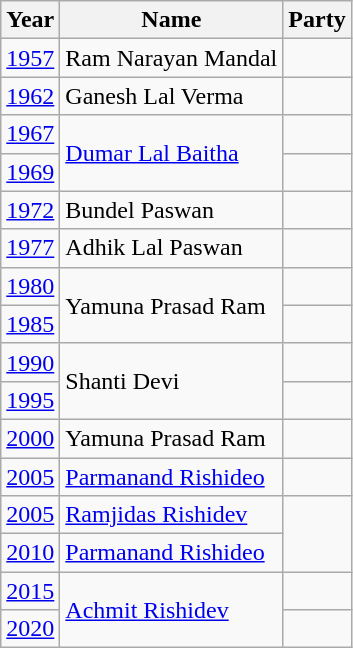<table class="wikitable sortable">
<tr>
<th>Year</th>
<th>Name</th>
<th colspan="2">Party</th>
</tr>
<tr>
<td><a href='#'>1957</a></td>
<td>Ram Narayan Mandal</td>
<td></td>
</tr>
<tr>
<td><a href='#'>1962</a></td>
<td>Ganesh Lal Verma</td>
<td></td>
</tr>
<tr>
<td><a href='#'>1967</a></td>
<td rowspan="2"><a href='#'>Dumar Lal Baitha</a></td>
<td></td>
</tr>
<tr>
<td><a href='#'>1969</a></td>
</tr>
<tr>
<td><a href='#'>1972</a></td>
<td>Bundel Paswan</td>
<td></td>
</tr>
<tr>
<td><a href='#'>1977</a></td>
<td>Adhik Lal Paswan</td>
<td></td>
</tr>
<tr>
<td><a href='#'>1980</a></td>
<td rowspan="2">Yamuna Prasad Ram</td>
<td></td>
</tr>
<tr>
<td><a href='#'>1985</a></td>
<td></td>
</tr>
<tr>
<td><a href='#'>1990</a></td>
<td rowspan="2">Shanti Devi</td>
<td></td>
</tr>
<tr>
<td><a href='#'>1995</a></td>
</tr>
<tr>
<td><a href='#'>2000</a></td>
<td>Yamuna Prasad Ram</td>
<td></td>
</tr>
<tr>
<td><a href='#'>2005</a></td>
<td><a href='#'>Parmanand Rishideo</a></td>
<td></td>
</tr>
<tr>
<td><a href='#'>2005</a></td>
<td><a href='#'>Ramjidas Rishidev</a></td>
</tr>
<tr>
<td><a href='#'>2010</a></td>
<td><a href='#'>Parmanand Rishideo</a></td>
</tr>
<tr>
<td><a href='#'>2015</a></td>
<td rowspan="2"><a href='#'>Achmit Rishidev</a></td>
<td></td>
</tr>
<tr>
<td><a href='#'>2020</a></td>
</tr>
</table>
